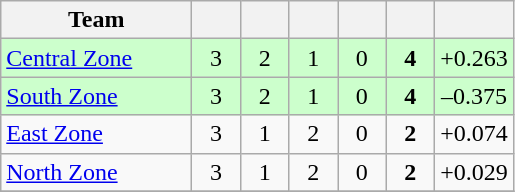<table class="wikitable" style="text-align:center">
<tr>
<th style="width:120px">Team</th>
<th style="width:25px"></th>
<th style="width:25px"></th>
<th style="width:25px"></th>
<th style="width:25px"></th>
<th style="width:25px"></th>
<th style="width:25px"></th>
</tr>
<tr style="background:#cfc;">
<td style="text-align:left"><a href='#'>Central Zone</a></td>
<td>3</td>
<td>2</td>
<td>1</td>
<td>0</td>
<td><strong>4</strong></td>
<td>+0.263</td>
</tr>
<tr style="background:#cfc;">
<td style="text-align:left"><a href='#'>South Zone</a></td>
<td>3</td>
<td>2</td>
<td>1</td>
<td>0</td>
<td><strong>4</strong></td>
<td>–0.375</td>
</tr>
<tr>
<td style="text-align:left"><a href='#'>East Zone</a></td>
<td>3</td>
<td>1</td>
<td>2</td>
<td>0</td>
<td><strong>2</strong></td>
<td>+0.074</td>
</tr>
<tr>
<td style="text-align:left"><a href='#'>North Zone</a></td>
<td>3</td>
<td>1</td>
<td>2</td>
<td>0</td>
<td><strong>2</strong></td>
<td>+0.029</td>
</tr>
<tr>
</tr>
</table>
